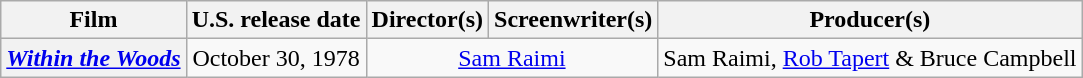<table class="wikitable plainrowheaders" style="text-align:center;">
<tr>
<th>Film</th>
<th>U.S. release date</th>
<th>Director(s)</th>
<th>Screenwriter(s)</th>
<th>Producer(s)</th>
</tr>
<tr>
<th scope="row"><em><a href='#'>Within the Woods</a></em></th>
<td>October 30, 1978</td>
<td colspan="2"><a href='#'>Sam Raimi</a></td>
<td>Sam Raimi, <a href='#'>Rob Tapert</a> & Bruce Campbell</td>
</tr>
</table>
